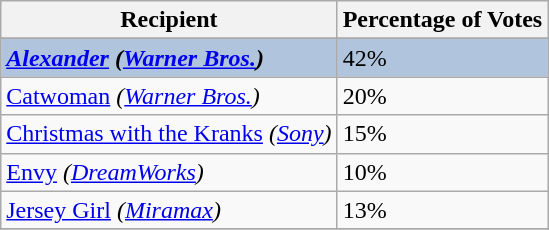<table class="wikitable sortable plainrowheaders" align="centre">
<tr>
<th>Recipient</th>
<th>Percentage of Votes</th>
</tr>
<tr>
</tr>
<tr style="background:#B0C4DE;">
<td><strong><em><a href='#'>Alexander</a><em> (<a href='#'>Warner Bros.</a>)<strong></td>
<td></strong>42%<strong></td>
</tr>
<tr>
<td></em><a href='#'>Catwoman</a><em> (<a href='#'>Warner Bros.</a>)</td>
<td>20%</td>
</tr>
<tr>
<td></em><a href='#'>Christmas with the Kranks</a><em> (<a href='#'>Sony</a>)</td>
<td>15%</td>
</tr>
<tr>
<td></em><a href='#'>Envy</a><em> (<a href='#'>DreamWorks</a>)</td>
<td>10%</td>
</tr>
<tr>
<td></em><a href='#'>Jersey Girl</a><em> (<a href='#'>Miramax</a>)</td>
<td>13%</td>
</tr>
<tr>
</tr>
</table>
